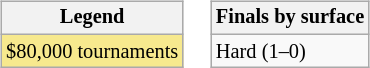<table>
<tr valign=top>
<td><br><table class="wikitable" style=font-size:85%;>
<tr>
<th>Legend</th>
</tr>
<tr style="background:#f7e98e;">
<td>$80,000 tournaments</td>
</tr>
</table>
</td>
<td><br><table class="wikitable" style=font-size:85%;>
<tr>
<th>Finals by surface</th>
</tr>
<tr>
<td>Hard (1–0)</td>
</tr>
</table>
</td>
</tr>
</table>
